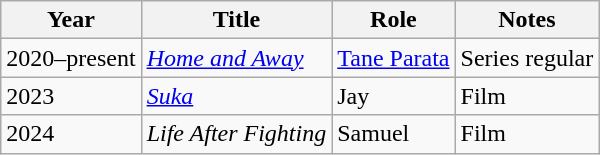<table class="wikitable sortable plainrowheaders">
<tr>
<th scope="col">Year</th>
<th scope="col">Title</th>
<th scope="col">Role</th>
<th scope="col" class="unsortable">Notes</th>
</tr>
<tr>
<td>2020–present</td>
<td><em><a href='#'>Home and Away</a></em></td>
<td><a href='#'>Tane Parata</a></td>
<td>Series regular</td>
</tr>
<tr>
<td>2023</td>
<td><em><a href='#'>Suka</a></em></td>
<td>Jay</td>
<td>Film</td>
</tr>
<tr>
<td>2024</td>
<td><em>Life After Fighting</em></td>
<td>Samuel</td>
<td>Film</td>
</tr>
</table>
